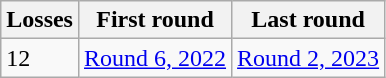<table class="wikitable">
<tr>
<th>Losses</th>
<th>First round</th>
<th>Last round</th>
</tr>
<tr>
<td>12</td>
<td><a href='#'>Round 6, 2022</a></td>
<td><a href='#'>Round 2, 2023</a></td>
</tr>
</table>
